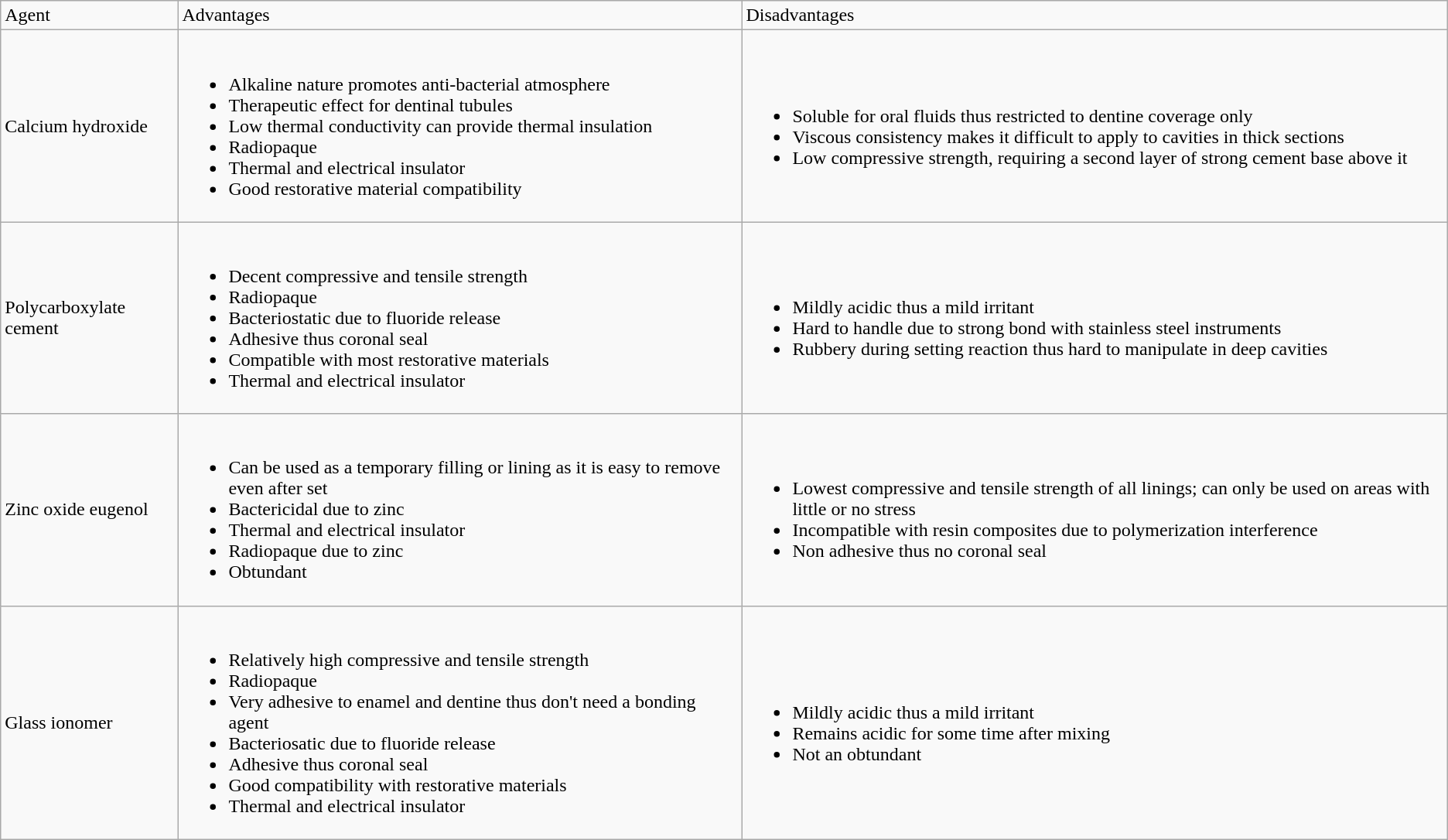<table class="wikitable">
<tr>
<td>Agent</td>
<td>Advantages</td>
<td>Disadvantages</td>
</tr>
<tr>
<td>Calcium hydroxide</td>
<td><br><ul><li>Alkaline nature promotes anti-bacterial atmosphere</li><li>Therapeutic effect for dentinal tubules</li><li>Low thermal conductivity can provide thermal insulation</li><li>Radiopaque</li><li>Thermal and electrical insulator</li><li>Good restorative material compatibility</li></ul></td>
<td><br><ul><li>Soluble for oral fluids thus restricted to dentine coverage only</li><li>Viscous consistency makes it difficult to apply to cavities in thick sections</li><li>Low compressive strength, requiring a second layer of strong cement base above it</li></ul></td>
</tr>
<tr>
<td>Polycarboxylate cement</td>
<td><br><ul><li>Decent compressive and tensile strength</li><li>Radiopaque</li><li>Bacteriostatic due to fluoride release</li><li>Adhesive thus coronal seal</li><li>Compatible with most restorative materials</li><li>Thermal and electrical insulator</li></ul></td>
<td><br><ul><li>Mildly acidic thus a mild irritant</li><li>Hard to handle due to strong bond with stainless steel instruments</li><li>Rubbery during setting reaction thus hard to manipulate in deep cavities</li></ul></td>
</tr>
<tr>
<td>Zinc oxide eugenol</td>
<td><br><ul><li>Can be used as a temporary filling or lining as it is easy to remove even after set</li><li>Bactericidal due to zinc</li><li>Thermal and electrical insulator</li><li>Radiopaque due to zinc</li><li>Obtundant</li></ul></td>
<td><br><ul><li>Lowest compressive and tensile strength of all linings; can only be used on areas with little or no stress</li><li>Incompatible with resin composites due to polymerization interference</li><li>Non adhesive thus no coronal seal</li></ul></td>
</tr>
<tr>
<td>Glass ionomer</td>
<td><br><ul><li>Relatively high compressive and tensile strength</li><li>Radiopaque</li><li>Very adhesive to enamel and dentine thus don't need a bonding agent</li><li>Bacteriosatic due to fluoride release</li><li>Adhesive thus coronal seal</li><li>Good compatibility with restorative materials</li><li>Thermal and electrical insulator</li></ul></td>
<td><br><ul><li>Mildly acidic thus a mild irritant</li><li>Remains acidic for some time after mixing</li><li>Not an obtundant</li></ul></td>
</tr>
</table>
